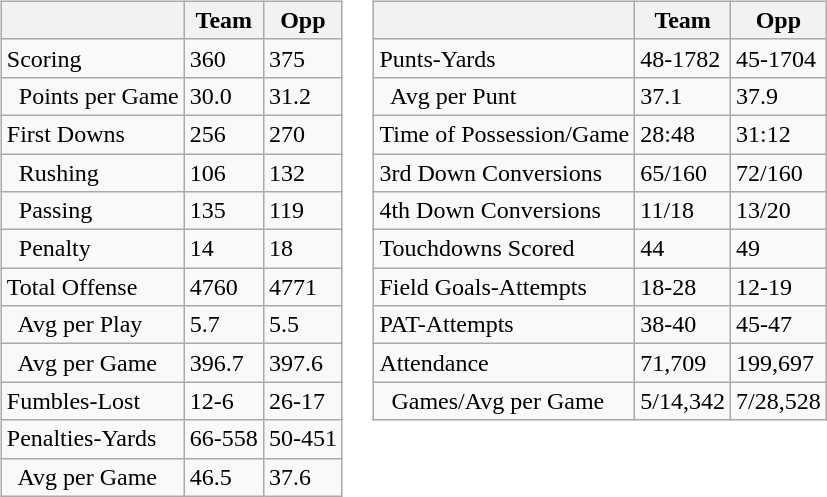<table>
<tr>
<td valign="top"><br><table class="wikitable" style="white-space:nowrap;">
<tr>
<th></th>
<th>Team</th>
<th>Opp</th>
</tr>
<tr>
<td>Scoring</td>
<td>360</td>
<td>375</td>
</tr>
<tr>
<td>  Points per Game</td>
<td>30.0</td>
<td>31.2</td>
</tr>
<tr>
<td>First Downs</td>
<td>256</td>
<td>270</td>
</tr>
<tr>
<td>  Rushing</td>
<td>106</td>
<td>132</td>
</tr>
<tr>
<td>  Passing</td>
<td>135</td>
<td>119</td>
</tr>
<tr>
<td>  Penalty</td>
<td>14</td>
<td>18</td>
</tr>
<tr>
<td>Total Offense</td>
<td>4760</td>
<td>4771</td>
</tr>
<tr>
<td>  Avg per Play</td>
<td>5.7</td>
<td>5.5</td>
</tr>
<tr>
<td>  Avg per Game</td>
<td>396.7</td>
<td>397.6</td>
</tr>
<tr>
<td>Fumbles-Lost</td>
<td>12-6</td>
<td>26-17</td>
</tr>
<tr>
<td>Penalties-Yards</td>
<td>66-558</td>
<td>50-451</td>
</tr>
<tr>
<td>  Avg per Game</td>
<td>46.5</td>
<td>37.6</td>
</tr>
</table>
</td>
<td valign="top"><br><table class="wikitable" style="white-space:nowrap;">
<tr>
<th></th>
<th>Team</th>
<th>Opp</th>
</tr>
<tr>
<td>Punts-Yards</td>
<td>48-1782</td>
<td>45-1704</td>
</tr>
<tr>
<td>  Avg per Punt</td>
<td>37.1</td>
<td>37.9</td>
</tr>
<tr>
<td>Time of Possession/Game</td>
<td>28:48</td>
<td>31:12</td>
</tr>
<tr>
<td>3rd Down Conversions</td>
<td>65/160</td>
<td>72/160</td>
</tr>
<tr>
<td>4th Down Conversions</td>
<td>11/18</td>
<td>13/20</td>
</tr>
<tr>
<td>Touchdowns Scored</td>
<td>44</td>
<td>49</td>
</tr>
<tr>
<td>Field Goals-Attempts</td>
<td>18-28</td>
<td>12-19</td>
</tr>
<tr>
<td>PAT-Attempts</td>
<td>38-40</td>
<td>45-47</td>
</tr>
<tr>
<td>Attendance</td>
<td>71,709</td>
<td>199,697</td>
</tr>
<tr>
<td>  Games/Avg per Game</td>
<td>5/14,342</td>
<td>7/28,528</td>
</tr>
</table>
</td>
</tr>
</table>
